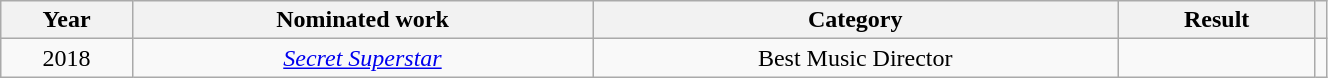<table width="70%" class="wikitable plainrowheaders sortable">
<tr>
<th width="10%">Year</th>
<th width="35%">Nominated work</th>
<th width="40%">Category</th>
<th width="15%">Result</th>
<th scope="col" class="unsortable"></th>
</tr>
<tr>
<td align="center">2018</td>
<td align="center"><em><a href='#'>Secret Superstar</a></em></td>
<td align="center">Best Music Director</td>
<td></td>
<td style="text-align:center;"></td>
</tr>
</table>
